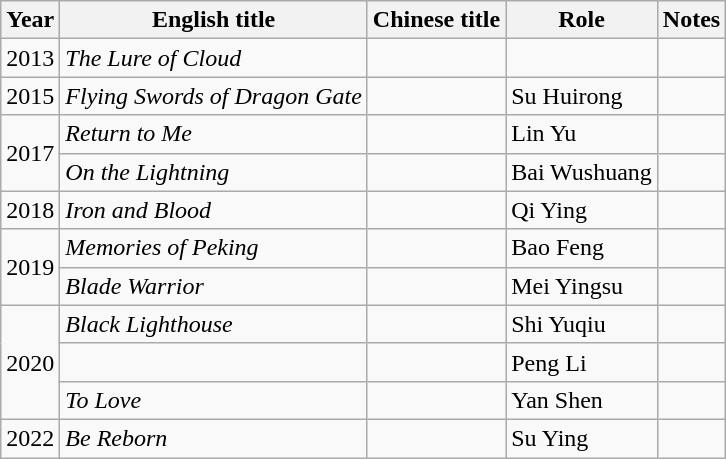<table class="wikitable">
<tr>
<th>Year</th>
<th>English title</th>
<th>Chinese title</th>
<th>Role</th>
<th>Notes</th>
</tr>
<tr>
<td>2013</td>
<td><em>The Lure of Cloud</em></td>
<td></td>
<td></td>
<td></td>
</tr>
<tr>
<td>2015</td>
<td><em>Flying Swords of Dragon Gate</em></td>
<td></td>
<td>Su Huirong</td>
<td></td>
</tr>
<tr>
<td rowspan="2">2017</td>
<td><em>Return to Me</em></td>
<td></td>
<td>Lin Yu</td>
<td></td>
</tr>
<tr>
<td><em>On the Lightning</em></td>
<td></td>
<td>Bai Wushuang</td>
<td></td>
</tr>
<tr>
<td>2018</td>
<td><em>Iron and Blood</em></td>
<td></td>
<td>Qi Ying</td>
<td></td>
</tr>
<tr>
<td rowspan="2">2019</td>
<td><em>Memories of Peking</em></td>
<td></td>
<td>Bao Feng</td>
<td></td>
</tr>
<tr>
<td><em>Blade Warrior</em></td>
<td></td>
<td>Mei Yingsu</td>
<td></td>
</tr>
<tr>
<td rowspan="3">2020</td>
<td><em>Black Lighthouse</em></td>
<td></td>
<td>Shi Yuqiu</td>
<td></td>
</tr>
<tr>
<td></td>
<td></td>
<td>Peng Li</td>
<td></td>
</tr>
<tr>
<td><em>To Love</em></td>
<td></td>
<td>Yan Shen</td>
<td></td>
</tr>
<tr>
<td>2022</td>
<td><em>Be Reborn</em></td>
<td></td>
<td>Su Ying</td>
<td></td>
</tr>
</table>
